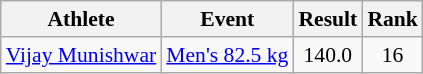<table class="wikitable" style="font-size:90%">
<tr>
<th>Athlete</th>
<th>Event</th>
<th>Result</th>
<th>Rank</th>
</tr>
<tr>
<td><a href='#'>Vijay Munishwar</a></td>
<td><a href='#'>Men's 82.5 kg</a></td>
<td align="center">140.0</td>
<td align="center">16</td>
</tr>
</table>
